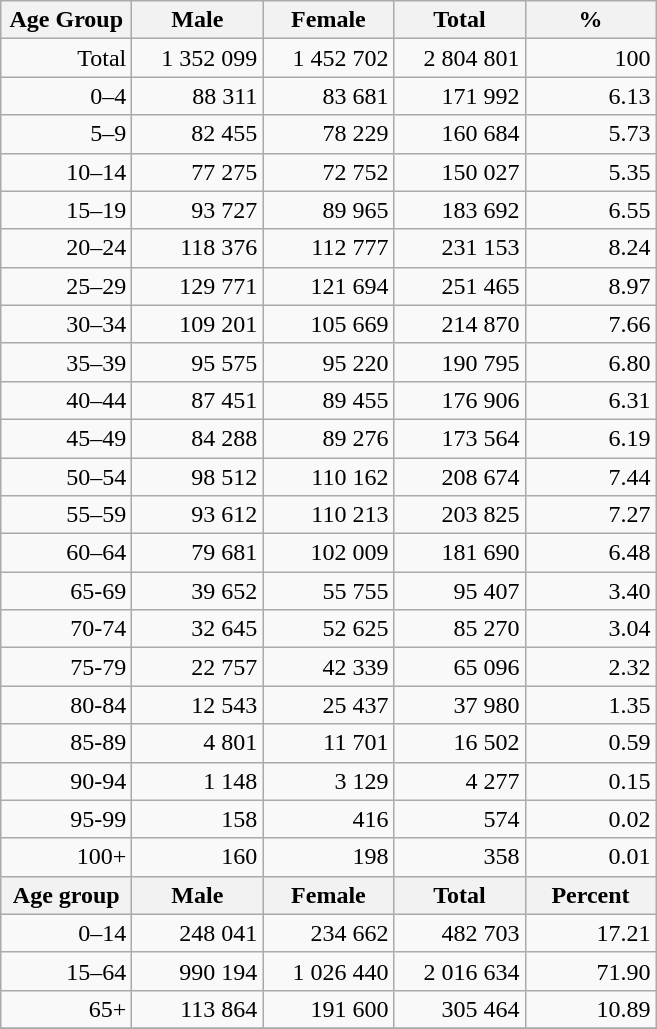<table class="wikitable">
<tr>
<th width="80pt">Age Group</th>
<th width="80pt">Male</th>
<th width="80pt">Female</th>
<th width="80pt">Total</th>
<th width="80pt">%</th>
</tr>
<tr>
<td align="right">Total</td>
<td align="right">1 352 099</td>
<td align="right">1 452 702</td>
<td align="right">2 804 801</td>
<td align="right">100</td>
</tr>
<tr>
<td align="right">0–4</td>
<td align="right">88 311</td>
<td align="right">83 681</td>
<td align="right">171 992</td>
<td align="right">6.13</td>
</tr>
<tr>
<td align="right">5–9</td>
<td align="right">82 455</td>
<td align="right">78 229</td>
<td align="right">160 684</td>
<td align="right">5.73</td>
</tr>
<tr>
<td align="right">10–14</td>
<td align="right">77 275</td>
<td align="right">72 752</td>
<td align="right">150 027</td>
<td align="right">5.35</td>
</tr>
<tr>
<td align="right">15–19</td>
<td align="right">93 727</td>
<td align="right">89 965</td>
<td align="right">183 692</td>
<td align="right">6.55</td>
</tr>
<tr>
<td align="right">20–24</td>
<td align="right">118 376</td>
<td align="right">112 777</td>
<td align="right">231 153</td>
<td align="right">8.24</td>
</tr>
<tr>
<td align="right">25–29</td>
<td align="right">129 771</td>
<td align="right">121 694</td>
<td align="right">251 465</td>
<td align="right">8.97</td>
</tr>
<tr>
<td align="right">30–34</td>
<td align="right">109 201</td>
<td align="right">105 669</td>
<td align="right">214 870</td>
<td align="right">7.66</td>
</tr>
<tr>
<td align="right">35–39</td>
<td align="right">95 575</td>
<td align="right">95 220</td>
<td align="right">190 795</td>
<td align="right">6.80</td>
</tr>
<tr>
<td align="right">40–44</td>
<td align="right">87 451</td>
<td align="right">89 455</td>
<td align="right">176 906</td>
<td align="right">6.31</td>
</tr>
<tr>
<td align="right">45–49</td>
<td align="right">84 288</td>
<td align="right">89 276</td>
<td align="right">173 564</td>
<td align="right">6.19</td>
</tr>
<tr>
<td align="right">50–54</td>
<td align="right">98 512</td>
<td align="right">110 162</td>
<td align="right">208 674</td>
<td align="right">7.44</td>
</tr>
<tr>
<td align="right">55–59</td>
<td align="right">93 612</td>
<td align="right">110 213</td>
<td align="right">203 825</td>
<td align="right">7.27</td>
</tr>
<tr>
<td align="right">60–64</td>
<td align="right">79 681</td>
<td align="right">102 009</td>
<td align="right">181 690</td>
<td align="right">6.48</td>
</tr>
<tr>
<td align="right">65-69</td>
<td align="right">39 652</td>
<td align="right">55 755</td>
<td align="right">95 407</td>
<td align="right">3.40</td>
</tr>
<tr>
<td align="right">70-74</td>
<td align="right">32 645</td>
<td align="right">52 625</td>
<td align="right">85 270</td>
<td align="right">3.04</td>
</tr>
<tr>
<td align="right">75-79</td>
<td align="right">22 757</td>
<td align="right">42 339</td>
<td align="right">65 096</td>
<td align="right">2.32</td>
</tr>
<tr>
<td align="right">80-84</td>
<td align="right">12 543</td>
<td align="right">25 437</td>
<td align="right">37 980</td>
<td align="right">1.35</td>
</tr>
<tr>
<td align="right">85-89</td>
<td align="right">4 801</td>
<td align="right">11 701</td>
<td align="right">16 502</td>
<td align="right">0.59</td>
</tr>
<tr>
<td align="right">90-94</td>
<td align="right">1 148</td>
<td align="right">3 129</td>
<td align="right">4 277</td>
<td align="right">0.15</td>
</tr>
<tr>
<td align="right">95-99</td>
<td align="right">158</td>
<td align="right">416</td>
<td align="right">574</td>
<td align="right">0.02</td>
</tr>
<tr>
<td align="right">100+</td>
<td align="right">160</td>
<td align="right">198</td>
<td align="right">358</td>
<td align="right">0.01</td>
</tr>
<tr>
<th width="50">Age group</th>
<th width="80pt">Male</th>
<th width="80">Female</th>
<th width="80">Total</th>
<th width="50">Percent</th>
</tr>
<tr>
<td align="right">0–14</td>
<td align="right">248 041</td>
<td align="right">234 662</td>
<td align="right">482 703</td>
<td align="right">17.21</td>
</tr>
<tr>
<td align="right">15–64</td>
<td align="right">990 194</td>
<td align="right">1 026 440</td>
<td align="right">2 016 634</td>
<td align="right">71.90</td>
</tr>
<tr>
<td align="right">65+</td>
<td align="right">113 864</td>
<td align="right">191 600</td>
<td align="right">305 464</td>
<td align="right">10.89</td>
</tr>
<tr>
</tr>
</table>
